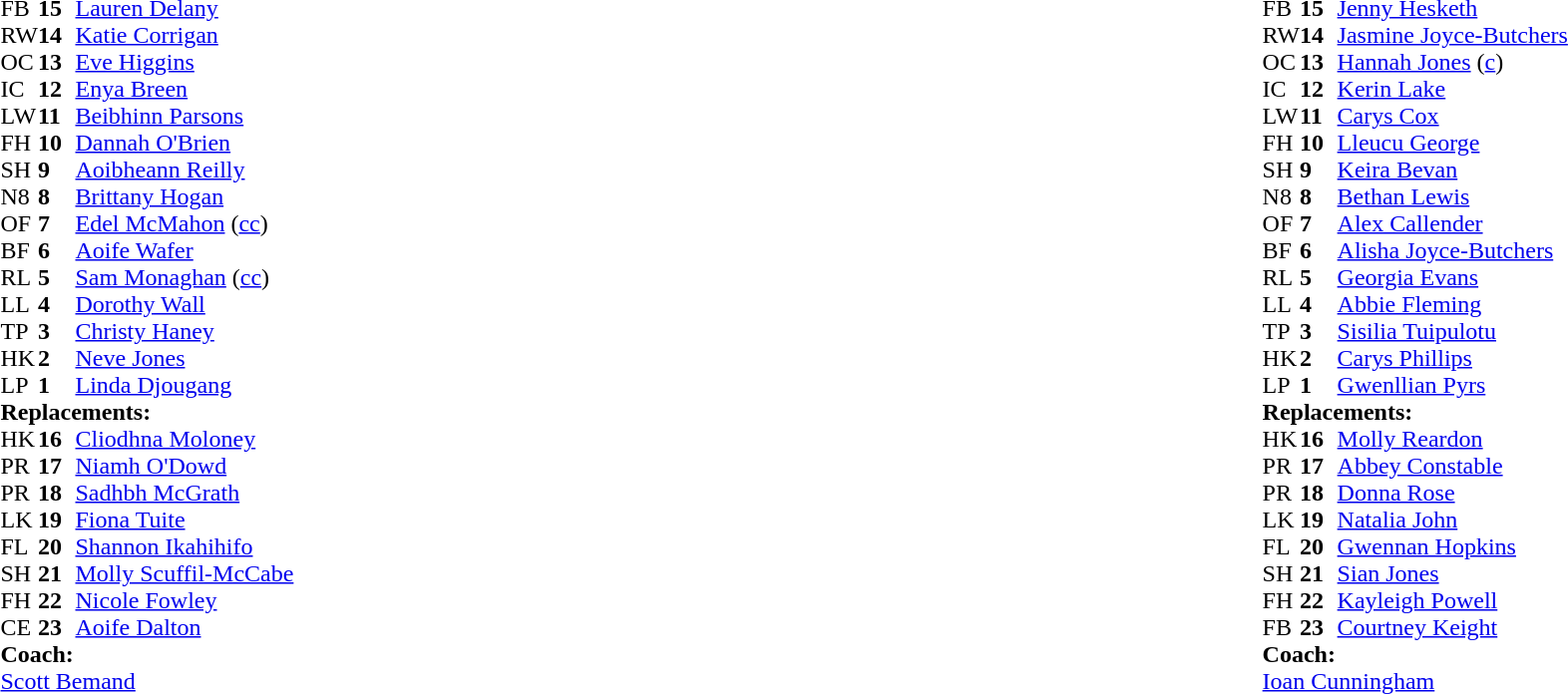<table style="width:100%">
<tr>
<td style="vertical-align:top; width:50%"><br><table cellspacing="0" cellpadding="0">
<tr>
<th width="25"></th>
<th width="25"></th>
</tr>
<tr>
<td>FB</td>
<td><strong>15</strong></td>
<td><a href='#'>Lauren Delany</a></td>
</tr>
<tr>
<td>RW</td>
<td><strong>14</strong></td>
<td><a href='#'>Katie Corrigan</a></td>
</tr>
<tr>
<td>OC</td>
<td><strong>13</strong></td>
<td><a href='#'>Eve Higgins</a></td>
</tr>
<tr>
<td>IC</td>
<td><strong>12</strong></td>
<td><a href='#'>Enya Breen</a></td>
<td></td>
<td></td>
</tr>
<tr>
<td>LW</td>
<td><strong>11</strong></td>
<td><a href='#'>Beibhinn Parsons</a></td>
</tr>
<tr>
<td>FH</td>
<td><strong>10</strong></td>
<td><a href='#'>Dannah O'Brien</a></td>
</tr>
<tr>
<td>SH</td>
<td><strong>9</strong></td>
<td><a href='#'>Aoibheann Reilly</a></td>
<td></td>
<td></td>
</tr>
<tr>
<td>N8</td>
<td><strong>8</strong></td>
<td><a href='#'>Brittany Hogan</a></td>
<td></td>
<td></td>
</tr>
<tr>
<td>OF</td>
<td><strong>7</strong></td>
<td><a href='#'>Edel McMahon</a> (<a href='#'>cc</a>)</td>
<td></td>
<td></td>
</tr>
<tr>
<td>BF</td>
<td><strong>6</strong></td>
<td><a href='#'>Aoife Wafer</a></td>
<td></td>
<td></td>
</tr>
<tr>
<td>RL</td>
<td><strong>5</strong></td>
<td><a href='#'>Sam Monaghan</a> (<a href='#'>cc</a>)</td>
<td></td>
<td></td>
</tr>
<tr>
<td>LL</td>
<td><strong>4</strong></td>
<td><a href='#'>Dorothy Wall</a></td>
</tr>
<tr>
<td>TP</td>
<td><strong>3</strong></td>
<td><a href='#'>Christy Haney</a></td>
<td></td>
<td></td>
</tr>
<tr>
<td>HK</td>
<td><strong>2</strong></td>
<td><a href='#'>Neve Jones</a></td>
<td></td>
<td></td>
</tr>
<tr>
<td>LP</td>
<td><strong>1</strong></td>
<td><a href='#'>Linda Djougang</a></td>
<td></td>
<td></td>
</tr>
<tr>
<td colspan=3><strong>Replacements:</strong></td>
</tr>
<tr>
<td>HK</td>
<td><strong>16</strong></td>
<td><a href='#'>Cliodhna Moloney</a></td>
<td></td>
<td></td>
</tr>
<tr>
<td>PR</td>
<td><strong>17</strong></td>
<td><a href='#'>Niamh O'Dowd</a></td>
<td></td>
<td></td>
</tr>
<tr>
<td>PR</td>
<td><strong>18</strong></td>
<td><a href='#'>Sadhbh McGrath</a></td>
<td></td>
<td></td>
</tr>
<tr>
<td>LK</td>
<td><strong>19</strong></td>
<td><a href='#'>Fiona Tuite</a></td>
<td></td>
<td></td>
</tr>
<tr>
<td>FL</td>
<td><strong>20</strong></td>
<td><a href='#'>Shannon Ikahihifo</a></td>
<td></td>
<td></td>
</tr>
<tr>
<td>SH</td>
<td><strong>21</strong></td>
<td><a href='#'>Molly Scuffil-McCabe</a></td>
<td></td>
<td></td>
</tr>
<tr>
<td>FH</td>
<td><strong>22</strong></td>
<td><a href='#'>Nicole Fowley</a></td>
<td></td>
<td></td>
</tr>
<tr>
<td>CE</td>
<td><strong>23</strong></td>
<td><a href='#'>Aoife Dalton</a></td>
<td></td>
<td></td>
</tr>
<tr>
<td colspan=3><strong>Coach:</strong></td>
</tr>
<tr>
<td colspan="4"> <a href='#'>Scott Bemand</a></td>
</tr>
</table>
</td>
<td style="vertical-align:top"></td>
<td style="vertical-align:top; width:50%"><br><table cellspacing="0" cellpadding="0" style="margin:auto">
<tr>
<th width="25"></th>
<th width="25"></th>
</tr>
<tr>
<td>FB</td>
<td><strong>15</strong></td>
<td><a href='#'>Jenny Hesketh</a></td>
</tr>
<tr>
<td>RW</td>
<td><strong>14</strong></td>
<td><a href='#'>Jasmine Joyce-Butchers</a></td>
</tr>
<tr>
<td>OC</td>
<td><strong>13</strong></td>
<td><a href='#'>Hannah Jones</a> (<a href='#'>c</a>)</td>
</tr>
<tr>
<td>IC</td>
<td><strong>12</strong></td>
<td><a href='#'>Kerin Lake</a></td>
<td></td>
<td></td>
</tr>
<tr>
<td>LW</td>
<td><strong>11</strong></td>
<td><a href='#'>Carys Cox</a></td>
</tr>
<tr>
<td>FH</td>
<td><strong>10</strong></td>
<td><a href='#'>Lleucu George</a></td>
<td></td>
<td></td>
</tr>
<tr>
<td>SH</td>
<td><strong>9</strong></td>
<td><a href='#'>Keira Bevan</a></td>
<td></td>
<td></td>
</tr>
<tr>
<td>N8</td>
<td><strong>8</strong></td>
<td><a href='#'>Bethan Lewis</a></td>
<td></td>
<td></td>
</tr>
<tr>
<td>OF</td>
<td><strong>7</strong></td>
<td><a href='#'>Alex Callender</a></td>
</tr>
<tr>
<td>BF</td>
<td><strong>6</strong></td>
<td><a href='#'>Alisha Joyce-Butchers</a></td>
</tr>
<tr>
<td>RL</td>
<td><strong>5</strong></td>
<td><a href='#'>Georgia Evans</a></td>
</tr>
<tr>
<td>LL</td>
<td><strong>4</strong></td>
<td><a href='#'>Abbie Fleming</a></td>
</tr>
<tr>
<td>TP</td>
<td><strong>3</strong></td>
<td><a href='#'>Sisilia Tuipulotu</a></td>
<td></td>
<td></td>
</tr>
<tr>
<td>HK</td>
<td><strong>2</strong></td>
<td><a href='#'>Carys Phillips</a></td>
<td></td>
<td></td>
</tr>
<tr>
<td>LP</td>
<td><strong>1</strong></td>
<td><a href='#'>Gwenllian Pyrs</a></td>
<td></td>
<td></td>
</tr>
<tr>
<td colspan=3><strong>Replacements:</strong></td>
</tr>
<tr>
<td>HK</td>
<td><strong>16</strong></td>
<td><a href='#'>Molly Reardon</a></td>
<td></td>
<td></td>
</tr>
<tr>
<td>PR</td>
<td><strong>17</strong></td>
<td><a href='#'>Abbey Constable</a></td>
<td></td>
<td></td>
</tr>
<tr>
<td>PR</td>
<td><strong>18</strong></td>
<td><a href='#'>Donna Rose</a></td>
<td></td>
<td></td>
</tr>
<tr>
<td>LK</td>
<td><strong>19</strong></td>
<td><a href='#'>Natalia John</a></td>
<td></td>
<td></td>
</tr>
<tr>
<td>FL</td>
<td><strong>20</strong></td>
<td><a href='#'>Gwennan Hopkins</a></td>
<td></td>
<td></td>
</tr>
<tr>
<td>SH</td>
<td><strong>21</strong></td>
<td><a href='#'>Sian Jones</a></td>
<td></td>
<td></td>
</tr>
<tr>
<td>FH</td>
<td><strong>22</strong></td>
<td><a href='#'>Kayleigh Powell</a></td>
<td></td>
<td></td>
</tr>
<tr>
<td>FB</td>
<td><strong>23</strong></td>
<td><a href='#'>Courtney Keight</a></td>
<td></td>
<td></td>
</tr>
<tr>
<td colspan=3><strong>Coach:</strong></td>
</tr>
<tr>
<td colspan="4"> <a href='#'>Ioan Cunningham</a></td>
</tr>
</table>
</td>
</tr>
</table>
